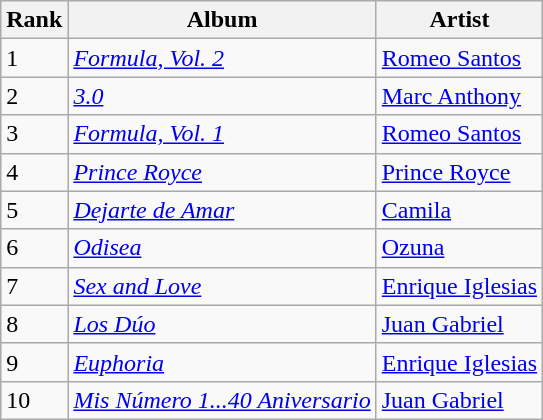<table class="wikitable sortable">
<tr>
<th>Rank</th>
<th>Album</th>
<th>Artist</th>
</tr>
<tr>
<td>1</td>
<td><em><a href='#'>Formula, Vol. 2</a></em></td>
<td><a href='#'>Romeo Santos</a></td>
</tr>
<tr>
<td>2</td>
<td><em><a href='#'>3.0</a></em></td>
<td><a href='#'>Marc Anthony</a></td>
</tr>
<tr>
<td>3</td>
<td><em><a href='#'>Formula, Vol. 1</a></em></td>
<td><a href='#'>Romeo Santos</a></td>
</tr>
<tr>
<td>4</td>
<td><em><a href='#'>Prince Royce</a></em></td>
<td><a href='#'>Prince Royce</a></td>
</tr>
<tr>
<td>5</td>
<td><em><a href='#'>Dejarte de Amar</a></em></td>
<td><a href='#'>Camila</a></td>
</tr>
<tr>
<td>6</td>
<td><em><a href='#'>Odisea</a></em></td>
<td><a href='#'>Ozuna</a></td>
</tr>
<tr>
<td>7</td>
<td><em><a href='#'>Sex and Love</a></em></td>
<td><a href='#'>Enrique Iglesias</a></td>
</tr>
<tr>
<td>8</td>
<td><em><a href='#'>Los Dúo</a></em></td>
<td><a href='#'>Juan Gabriel</a></td>
</tr>
<tr>
<td>9</td>
<td><em><a href='#'>Euphoria</a></em></td>
<td><a href='#'>Enrique Iglesias</a></td>
</tr>
<tr>
<td>10</td>
<td><em><a href='#'>Mis Número 1...40 Aniversario</a></em></td>
<td><a href='#'>Juan Gabriel</a></td>
</tr>
</table>
